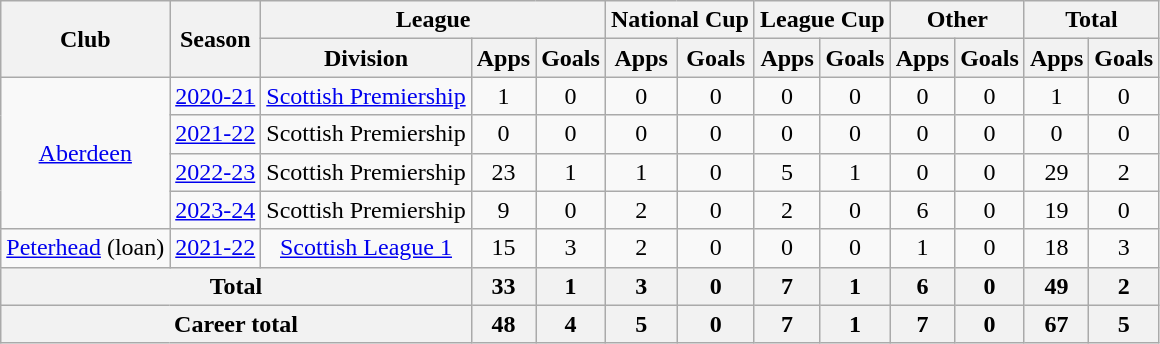<table class="wikitable" style="text-align:center">
<tr>
<th rowspan="2">Club</th>
<th rowspan="2">Season</th>
<th colspan="3">League</th>
<th colspan="2">National Cup</th>
<th colspan="2">League Cup</th>
<th colspan="2">Other</th>
<th colspan="2">Total</th>
</tr>
<tr>
<th>Division</th>
<th>Apps</th>
<th>Goals</th>
<th>Apps</th>
<th>Goals</th>
<th>Apps</th>
<th>Goals</th>
<th>Apps</th>
<th>Goals</th>
<th>Apps</th>
<th>Goals</th>
</tr>
<tr>
<td rowspan="4"><a href='#'>Aberdeen</a></td>
<td><a href='#'>2020-21</a></td>
<td><a href='#'>Scottish Premiership</a></td>
<td>1</td>
<td>0</td>
<td>0</td>
<td>0</td>
<td>0</td>
<td>0</td>
<td>0</td>
<td>0</td>
<td>1</td>
<td>0</td>
</tr>
<tr>
<td><a href='#'>2021-22</a></td>
<td>Scottish Premiership</td>
<td>0</td>
<td>0</td>
<td>0</td>
<td>0</td>
<td>0</td>
<td>0</td>
<td>0</td>
<td>0</td>
<td>0</td>
<td>0</td>
</tr>
<tr>
<td><a href='#'>2022-23</a></td>
<td>Scottish Premiership</td>
<td>23</td>
<td>1</td>
<td>1</td>
<td>0</td>
<td>5</td>
<td>1</td>
<td>0</td>
<td>0</td>
<td>29</td>
<td>2</td>
</tr>
<tr>
<td><a href='#'>2023-24</a></td>
<td>Scottish Premiership</td>
<td>9</td>
<td>0</td>
<td>2</td>
<td>0</td>
<td>2</td>
<td>0</td>
<td>6</td>
<td>0</td>
<td>19</td>
<td>0</td>
</tr>
<tr>
<td><a href='#'>Peterhead</a> (loan)</td>
<td><a href='#'>2021-22</a></td>
<td><a href='#'>Scottish League 1</a></td>
<td>15</td>
<td>3</td>
<td>2</td>
<td>0</td>
<td>0</td>
<td>0</td>
<td>1</td>
<td>0</td>
<td>18</td>
<td>3</td>
</tr>
<tr>
<th colspan="3">Total</th>
<th>33</th>
<th>1</th>
<th>3</th>
<th>0</th>
<th>7</th>
<th>1</th>
<th>6</th>
<th>0</th>
<th>49</th>
<th>2</th>
</tr>
<tr>
<th colspan="3">Career total</th>
<th>48</th>
<th>4</th>
<th>5</th>
<th>0</th>
<th>7</th>
<th>1</th>
<th>7</th>
<th>0</th>
<th>67</th>
<th>5</th>
</tr>
</table>
